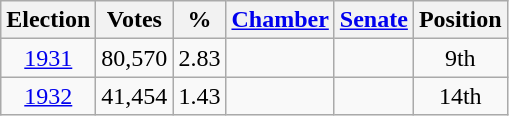<table class=wikitable style=text-align:center>
<tr>
<th>Election</th>
<th>Votes</th>
<th>%</th>
<th><a href='#'>Chamber</a></th>
<th><a href='#'>Senate</a></th>
<th>Position</th>
</tr>
<tr>
<td><a href='#'>1931</a></td>
<td>80,570</td>
<td>2.83</td>
<td></td>
<td></td>
<td>9th</td>
</tr>
<tr>
<td><a href='#'>1932</a></td>
<td>41,454</td>
<td>1.43</td>
<td></td>
<td></td>
<td>14th</td>
</tr>
</table>
